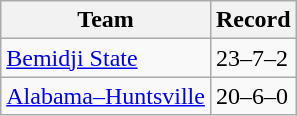<table class=wikitable>
<tr>
<th>Team</th>
<th>Record</th>
</tr>
<tr>
<td><a href='#'>Bemidji State</a></td>
<td>23–7–2</td>
</tr>
<tr>
<td><a href='#'>Alabama–Huntsville</a></td>
<td>20–6–0</td>
</tr>
</table>
